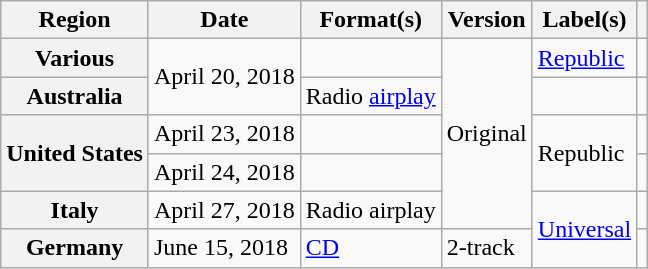<table class="wikitable plainrowheaders">
<tr>
<th scope="col">Region</th>
<th scope="col">Date</th>
<th scope="col">Format(s)</th>
<th scope="col">Version</th>
<th scope="col">Label(s)</th>
<th scope="col"></th>
</tr>
<tr>
<th scope="row">Various</th>
<td rowspan="2">April 20, 2018</td>
<td></td>
<td rowspan="5">Original</td>
<td><a href='#'>Republic</a></td>
<td align="center"></td>
</tr>
<tr>
<th scope="row">Australia</th>
<td>Radio <a href='#'>airplay</a></td>
<td></td>
<td align="center"></td>
</tr>
<tr>
<th scope="row" rowspan="2">United States</th>
<td>April 23, 2018</td>
<td></td>
<td rowspan="2">Republic</td>
<td align="center"></td>
</tr>
<tr>
<td>April 24, 2018</td>
<td></td>
<td align="center"></td>
</tr>
<tr>
<th scope="row">Italy</th>
<td>April 27, 2018</td>
<td>Radio airplay</td>
<td rowspan="2"><a href='#'>Universal</a></td>
<td align="center"></td>
</tr>
<tr>
<th scope="row">Germany</th>
<td>June 15, 2018</td>
<td><a href='#'>CD</a></td>
<td>2-track</td>
<td align="center"></td>
</tr>
</table>
